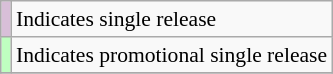<table class="wikitable" style="font-size:90%;">
<tr>
<td style="background:thistle;"></td>
<td>Indicates single release</td>
</tr>
<tr>
<td style="background-color:#BFFFC0"></td>
<td>Indicates promotional single release</td>
</tr>
<tr>
</tr>
</table>
